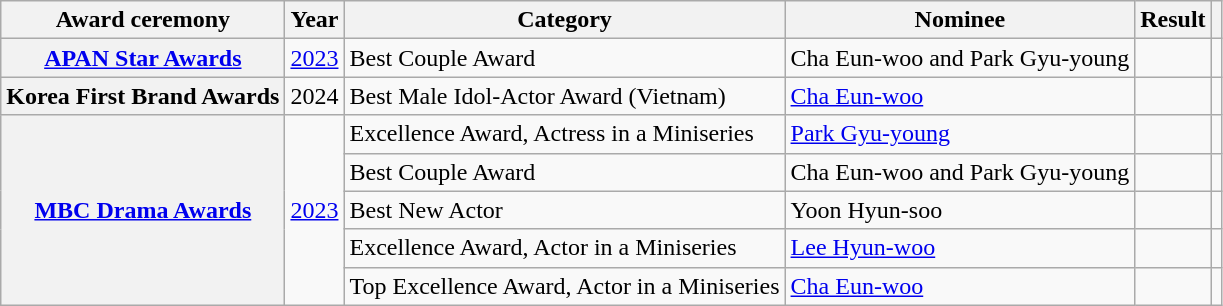<table class="wikitable plainrowheaders sortable">
<tr>
<th scope="col">Award ceremony </th>
<th scope="col">Year</th>
<th scope="col">Category </th>
<th scope="col">Nominee</th>
<th scope="col">Result</th>
<th scope="col" class="unsortable"></th>
</tr>
<tr>
<th scope="row"><a href='#'>APAN Star Awards</a></th>
<td style="text-align:center"><a href='#'>2023</a></td>
<td>Best Couple Award</td>
<td>Cha Eun-woo and Park Gyu-young</td>
<td></td>
<td style="text-align:center"></td>
</tr>
<tr>
<th scope="row">Korea First Brand Awards</th>
<td style="text-align:center">2024</td>
<td>Best Male Idol-Actor Award (Vietnam)</td>
<td><a href='#'>Cha Eun-woo</a></td>
<td></td>
<td style="text-align:center"></td>
</tr>
<tr>
<th scope="row" rowspan="6"><a href='#'>MBC Drama Awards</a></th>
<td rowspan="6" style="text-align:center"><a href='#'>2023</a></td>
<td>Excellence Award, Actress in a Miniseries</td>
<td><a href='#'>Park Gyu-young</a></td>
<td></td>
<td style="text-align:center"></td>
</tr>
<tr>
<td>Best Couple Award</td>
<td>Cha Eun-woo and Park Gyu-young</td>
<td></td>
<td style="text-align:center"></td>
</tr>
<tr>
<td>Best New Actor</td>
<td>Yoon Hyun-soo</td>
<td></td>
<td style="text-align:center"></td>
</tr>
<tr>
<td>Excellence Award, Actor in a Miniseries</td>
<td><a href='#'>Lee Hyun-woo</a></td>
<td></td>
<td style="text-align:center"></td>
</tr>
<tr>
<td>Top Excellence Award, Actor in a Miniseries</td>
<td><a href='#'>Cha Eun-woo</a></td>
<td></td>
<td style="text-align:center"></td>
</tr>
</table>
